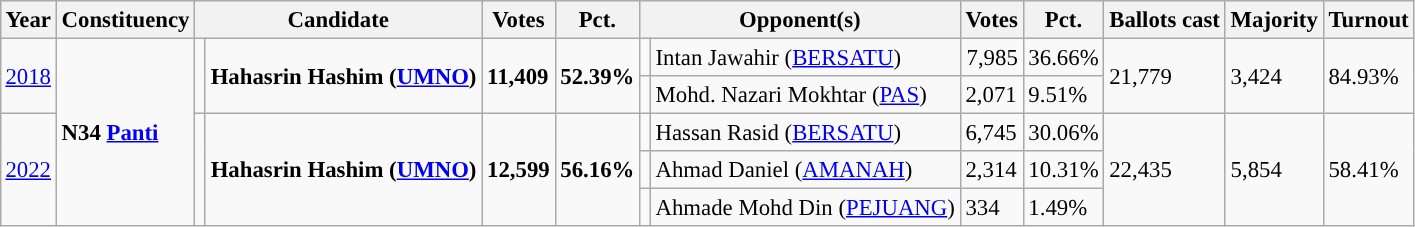<table class="wikitable" style="margin:0.5em ; font-size:95%">
<tr>
<th>Year</th>
<th>Constituency</th>
<th colspan="2">Candidate</th>
<th>Votes</th>
<th>Pct.</th>
<th colspan="2">Opponent(s)</th>
<th>Votes</th>
<th>Pct.</th>
<th>Ballots cast</th>
<th>Majority</th>
<th>Turnout</th>
</tr>
<tr>
<td rowspan="2"><a href='#'>2018</a></td>
<td rowspan="5"><strong>N34</strong> <a href='#'><strong>Panti</strong></a></td>
<td rowspan="2" ></td>
<td rowspan="2"><strong>Hahasrin Hashim (<a href='#'>UMNO</a>)</strong></td>
<td rowspan="2"><strong>11,409</strong></td>
<td rowspan="2"><strong>52.39%</strong></td>
<td></td>
<td>Intan Jawahir (<a href='#'>BERSATU</a>)</td>
<td style="text-align:right;">7,985</td>
<td>36.66%</td>
<td rowspan="2">21,779</td>
<td rowspan="2">3,424</td>
<td rowspan="2">84.93%</td>
</tr>
<tr>
<td></td>
<td>Mohd. Nazari Mokhtar (<a href='#'>PAS</a>)</td>
<td>2,071</td>
<td>9.51%</td>
</tr>
<tr>
<td rowspan="3"><a href='#'>2022</a></td>
<td rowspan="3" ></td>
<td rowspan="3"><strong>Hahasrin Hashim (<a href='#'>UMNO</a>)</strong></td>
<td rowspan="3"><strong>12,599</strong></td>
<td rowspan="3"><strong>56.16%</strong></td>
<td bgcolor=></td>
<td>Hassan Rasid (<a href='#'>BERSATU</a>)</td>
<td>6,745</td>
<td>30.06%</td>
<td rowspan="3">22,435</td>
<td rowspan="3">5,854</td>
<td rowspan="3">58.41%</td>
</tr>
<tr>
<td></td>
<td>Ahmad Daniel (<a href='#'>AMANAH</a>)</td>
<td>2,314</td>
<td>10.31%</td>
</tr>
<tr>
<td bgcolor=></td>
<td>Ahmade Mohd Din (<a href='#'>PEJUANG</a>)</td>
<td>334</td>
<td>1.49%</td>
</tr>
</table>
